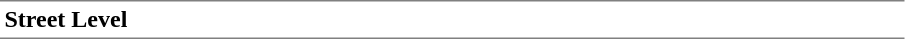<table border=0 cellspacing=0 cellpadding=3>
<tr>
<td style="border-bottom:solid 1px gray;border-top:solid 1px gray;" width=597 valign=top><strong>Street Level</strong></td>
</tr>
</table>
